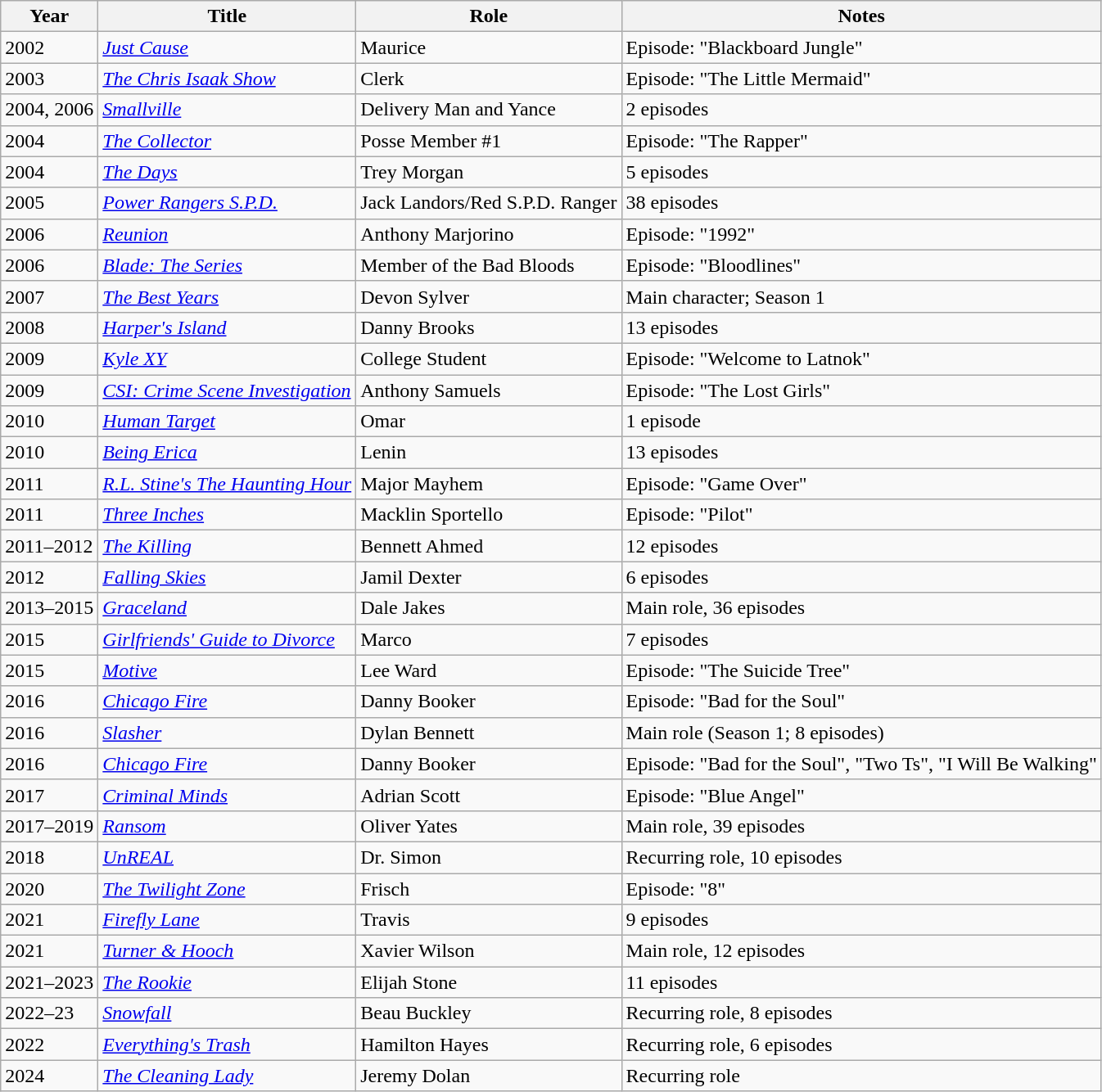<table class="wikitable sortable">
<tr>
<th>Year</th>
<th>Title</th>
<th>Role</th>
<th class="unsortable">Notes</th>
</tr>
<tr>
<td>2002</td>
<td><em><a href='#'>Just Cause</a></em></td>
<td>Maurice</td>
<td>Episode: "Blackboard Jungle"</td>
</tr>
<tr>
<td>2003</td>
<td data-sort-value="Chris Isaak Show, The"><em><a href='#'>The Chris Isaak Show</a></em></td>
<td>Clerk</td>
<td>Episode: "The Little Mermaid"</td>
</tr>
<tr>
<td>2004, 2006</td>
<td><em><a href='#'>Smallville</a></em></td>
<td>Delivery Man and Yance</td>
<td>2 episodes</td>
</tr>
<tr>
<td>2004</td>
<td data-sort-value="Collector, The"><em><a href='#'>The Collector</a></em></td>
<td>Posse Member #1</td>
<td>Episode: "The Rapper"</td>
</tr>
<tr>
<td>2004</td>
<td data-sort-value="Days, The"><em><a href='#'>The Days</a></em></td>
<td>Trey Morgan</td>
<td>5 episodes</td>
</tr>
<tr>
<td>2005</td>
<td><em><a href='#'>Power Rangers S.P.D.</a></em></td>
<td>Jack Landors/Red S.P.D. Ranger</td>
<td>38 episodes</td>
</tr>
<tr>
<td>2006</td>
<td><em><a href='#'>Reunion</a></em></td>
<td>Anthony Marjorino</td>
<td>Episode: "1992"</td>
</tr>
<tr>
<td>2006</td>
<td><em><a href='#'>Blade: The Series</a></em></td>
<td>Member of the Bad Bloods</td>
<td>Episode: "Bloodlines"</td>
</tr>
<tr>
<td>2007</td>
<td data-sort-value="Best Years, The"><em><a href='#'>The Best Years</a></em></td>
<td>Devon Sylver</td>
<td>Main character; Season 1</td>
</tr>
<tr>
<td>2008</td>
<td><em><a href='#'>Harper's Island</a></em></td>
<td>Danny Brooks</td>
<td>13 episodes</td>
</tr>
<tr>
<td>2009</td>
<td><em><a href='#'>Kyle XY</a></em></td>
<td>College Student</td>
<td>Episode: "Welcome to Latnok"</td>
</tr>
<tr>
<td>2009</td>
<td><em><a href='#'>CSI: Crime Scene Investigation</a></em></td>
<td>Anthony Samuels</td>
<td>Episode: "The Lost Girls"</td>
</tr>
<tr>
<td>2010</td>
<td><em><a href='#'>Human Target</a></em></td>
<td>Omar</td>
<td>1 episode</td>
</tr>
<tr>
<td>2010</td>
<td><em><a href='#'>Being Erica</a></em></td>
<td>Lenin</td>
<td>13 episodes</td>
</tr>
<tr>
<td>2011</td>
<td><em><a href='#'>R.L. Stine's The Haunting Hour</a></em></td>
<td>Major Mayhem</td>
<td>Episode: "Game Over"</td>
</tr>
<tr>
<td>2011</td>
<td><em><a href='#'>Three Inches</a></em></td>
<td>Macklin Sportello</td>
<td>Episode: "Pilot"</td>
</tr>
<tr>
<td>2011–2012</td>
<td data-sort-value="Killing, The"><em><a href='#'>The Killing</a></em></td>
<td>Bennett Ahmed</td>
<td>12 episodes</td>
</tr>
<tr>
<td>2012</td>
<td><em><a href='#'>Falling Skies</a></em></td>
<td>Jamil Dexter</td>
<td>6 episodes</td>
</tr>
<tr>
<td>2013–2015</td>
<td><em><a href='#'>Graceland</a></em></td>
<td>Dale Jakes</td>
<td>Main role, 36 episodes</td>
</tr>
<tr>
<td>2015</td>
<td><em><a href='#'>Girlfriends' Guide to Divorce</a></em></td>
<td>Marco</td>
<td>7 episodes</td>
</tr>
<tr>
<td>2015</td>
<td><em><a href='#'>Motive</a></em></td>
<td>Lee Ward</td>
<td>Episode: "The Suicide Tree"</td>
</tr>
<tr>
<td>2016</td>
<td><em><a href='#'>Chicago Fire</a></em></td>
<td>Danny Booker</td>
<td>Episode: "Bad for the Soul"</td>
</tr>
<tr>
<td>2016</td>
<td><em><a href='#'>Slasher</a></em></td>
<td>Dylan Bennett</td>
<td>Main role (Season 1; 8 episodes)</td>
</tr>
<tr>
<td>2016</td>
<td><em><a href='#'>Chicago Fire</a></em></td>
<td>Danny Booker</td>
<td>Episode: "Bad for the Soul", "Two Ts", "I Will Be Walking"</td>
</tr>
<tr>
<td>2017</td>
<td><em><a href='#'>Criminal Minds</a></em></td>
<td>Adrian Scott</td>
<td>Episode: "Blue Angel"</td>
</tr>
<tr>
<td>2017–2019</td>
<td><em><a href='#'>Ransom</a></em></td>
<td>Oliver Yates</td>
<td>Main role, 39 episodes</td>
</tr>
<tr>
<td>2018</td>
<td><em><a href='#'>UnREAL</a></em></td>
<td>Dr. Simon</td>
<td>Recurring role, 10 episodes</td>
</tr>
<tr>
<td>2020</td>
<td data-sort-value="Twilight Zone, The"><em><a href='#'>The Twilight Zone</a></em></td>
<td>Frisch</td>
<td>Episode: "8"</td>
</tr>
<tr>
<td>2021</td>
<td><em><a href='#'>Firefly Lane</a></em></td>
<td>Travis</td>
<td>9 episodes</td>
</tr>
<tr>
<td>2021</td>
<td><em><a href='#'>Turner & Hooch</a></em></td>
<td>Xavier Wilson</td>
<td>Main role, 12 episodes</td>
</tr>
<tr>
<td>2021–2023</td>
<td data-sort-value="Rookie, The"><em><a href='#'>The Rookie</a></em></td>
<td>Elijah Stone</td>
<td>11 episodes</td>
</tr>
<tr>
<td>2022–23</td>
<td><em><a href='#'>Snowfall</a></em></td>
<td>Beau Buckley</td>
<td>Recurring role, 8 episodes</td>
</tr>
<tr>
<td>2022</td>
<td><em><a href='#'>Everything's Trash</a></em></td>
<td>Hamilton Hayes</td>
<td>Recurring role, 6 episodes</td>
</tr>
<tr>
<td>2024</td>
<td data-sort-value="Cleaning Lady, The"><em><a href='#'>The Cleaning Lady</a></em></td>
<td>Jeremy Dolan</td>
<td>Recurring role</td>
</tr>
</table>
